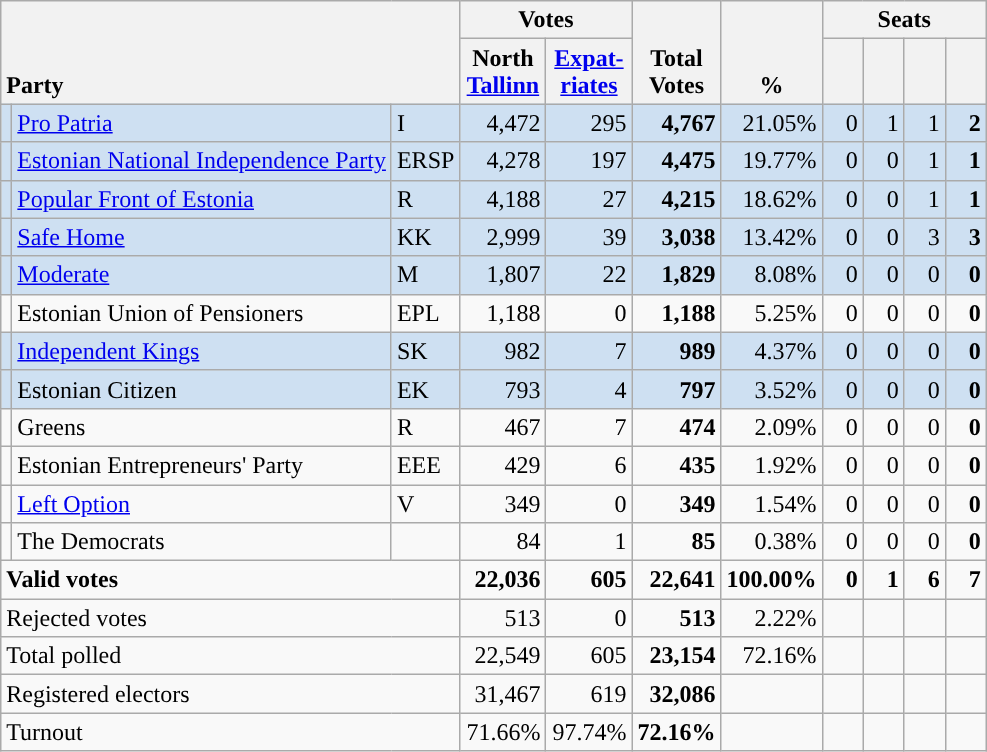<table class="wikitable" border="1" style="text-align:right;">
<tr>
<th style="text-align:left;" valign=bottom rowspan=2 colspan=3>Party</th>
<th colspan=2>Votes</th>
<th align=center valign=bottom rowspan=2 width="50">Total Votes</th>
<th align=center valign=bottom rowspan=2 width="50">%</th>
<th colspan=4>Seats</th>
</tr>
<tr>
<th align=center valign=bottom width="50">North <a href='#'>Tallinn</a></th>
<th align=center valign=bottom width="50"><a href='#'>Expat- riates</a></th>
<th align=center valign=bottom width="20"><small></small></th>
<th align=center valign=bottom width="20"><small></small></th>
<th align=center valign=bottom width="20"><small></small></th>
<th align=center valign=bottom width="20"><small></small></th>
</tr>
<tr style="background:#CEE0F2;">
<td style="background:"></td>
<td align=left><a href='#'>Pro Patria</a></td>
<td align=left>I</td>
<td>4,472</td>
<td>295</td>
<td><strong>4,767</strong></td>
<td>21.05%</td>
<td>0</td>
<td>1</td>
<td>1</td>
<td><strong>2</strong></td>
</tr>
<tr style="background:#CEE0F2;">
<td></td>
<td align=left><a href='#'>Estonian National Independence Party</a></td>
<td align=left>ERSP</td>
<td>4,278</td>
<td>197</td>
<td><strong>4,475</strong></td>
<td>19.77%</td>
<td>0</td>
<td>0</td>
<td>1</td>
<td><strong>1</strong></td>
</tr>
<tr style="background:#CEE0F2;">
<td style="background:"></td>
<td align=left><a href='#'>Popular Front of Estonia</a></td>
<td align=left>R</td>
<td>4,188</td>
<td>27</td>
<td><strong>4,215</strong></td>
<td>18.62%</td>
<td>0</td>
<td>0</td>
<td>1</td>
<td><strong>1</strong></td>
</tr>
<tr style="background:#CEE0F2;">
<td style="background:"></td>
<td align=left><a href='#'>Safe Home</a></td>
<td align=left>KK</td>
<td>2,999</td>
<td>39</td>
<td><strong>3,038</strong></td>
<td>13.42%</td>
<td>0</td>
<td>0</td>
<td>3</td>
<td><strong>3</strong></td>
</tr>
<tr style="background:#CEE0F2;">
<td style="background:"></td>
<td align=left><a href='#'>Moderate</a></td>
<td align=left>M</td>
<td>1,807</td>
<td>22</td>
<td><strong>1,829</strong></td>
<td>8.08%</td>
<td>0</td>
<td>0</td>
<td>0</td>
<td><strong>0</strong></td>
</tr>
<tr>
<td></td>
<td align=left>Estonian Union of Pensioners</td>
<td align=left>EPL</td>
<td>1,188</td>
<td>0</td>
<td><strong>1,188</strong></td>
<td>5.25%</td>
<td>0</td>
<td>0</td>
<td>0</td>
<td><strong>0</strong></td>
</tr>
<tr style="background:#CEE0F2;">
<td></td>
<td align=left><a href='#'>Independent Kings</a></td>
<td align=left>SK</td>
<td>982</td>
<td>7</td>
<td><strong>989</strong></td>
<td>4.37%</td>
<td>0</td>
<td>0</td>
<td>0</td>
<td><strong>0</strong></td>
</tr>
<tr style="background:#CEE0F2;">
<td></td>
<td align=left>Estonian Citizen</td>
<td align=left>EK</td>
<td>793</td>
<td>4</td>
<td><strong>797</strong></td>
<td>3.52%</td>
<td>0</td>
<td>0</td>
<td>0</td>
<td><strong>0</strong></td>
</tr>
<tr>
<td></td>
<td align=left>Greens</td>
<td align=left>R</td>
<td>467</td>
<td>7</td>
<td><strong>474</strong></td>
<td>2.09%</td>
<td>0</td>
<td>0</td>
<td>0</td>
<td><strong>0</strong></td>
</tr>
<tr>
<td></td>
<td align=left>Estonian Entrepreneurs' Party</td>
<td align=left>EEE</td>
<td>429</td>
<td>6</td>
<td><strong>435</strong></td>
<td>1.92%</td>
<td>0</td>
<td>0</td>
<td>0</td>
<td><strong>0</strong></td>
</tr>
<tr>
<td style="background:"></td>
<td align=left><a href='#'>Left Option</a></td>
<td align=left>V</td>
<td>349</td>
<td>0</td>
<td><strong>349</strong></td>
<td>1.54%</td>
<td>0</td>
<td>0</td>
<td>0</td>
<td><strong>0</strong></td>
</tr>
<tr>
<td></td>
<td align=left>The Democrats</td>
<td></td>
<td>84</td>
<td>1</td>
<td><strong>85</strong></td>
<td>0.38%</td>
<td>0</td>
<td>0</td>
<td>0</td>
<td><strong>0</strong></td>
</tr>
<tr style="font-weight:bold">
<td align=left colspan=3>Valid votes</td>
<td>22,036</td>
<td>605</td>
<td>22,641</td>
<td>100.00%</td>
<td>0</td>
<td>1</td>
<td>6</td>
<td>7</td>
</tr>
<tr>
<td align=left colspan=3>Rejected votes</td>
<td>513</td>
<td>0</td>
<td><strong>513</strong></td>
<td>2.22%</td>
<td></td>
<td></td>
<td></td>
<td></td>
</tr>
<tr>
<td align=left colspan=3>Total polled</td>
<td>22,549</td>
<td>605</td>
<td><strong>23,154</strong></td>
<td>72.16%</td>
<td></td>
<td></td>
<td></td>
<td></td>
</tr>
<tr>
<td align=left colspan=3>Registered electors</td>
<td>31,467</td>
<td>619</td>
<td><strong>32,086</strong></td>
<td></td>
<td></td>
<td></td>
<td></td>
<td></td>
</tr>
<tr>
<td align=left colspan=3>Turnout</td>
<td>71.66%</td>
<td>97.74%</td>
<td><strong>72.16%</strong></td>
<td></td>
<td></td>
<td></td>
<td></td>
<td></td>
</tr>
</table>
